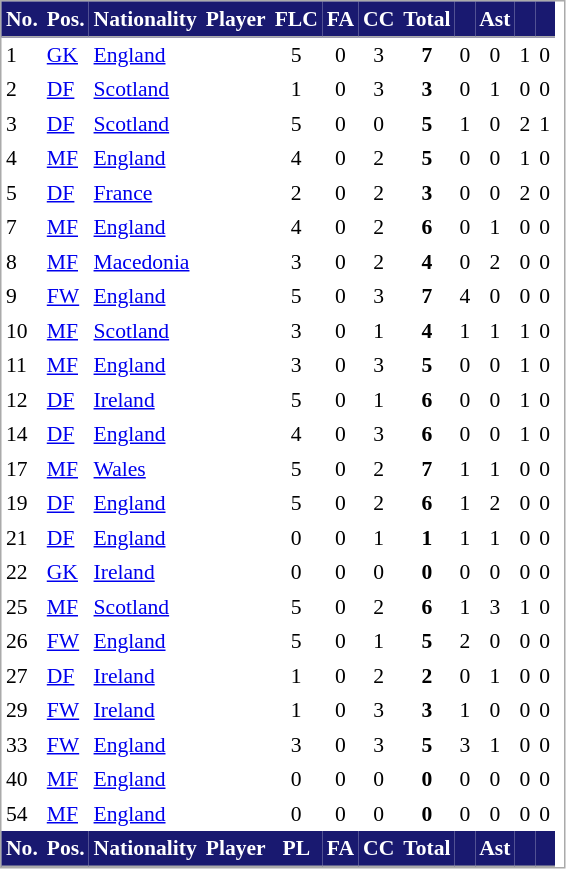<table cellspacing="0" cellpadding="3" style="border:1px solid #AAAAAA;font-size:90%">
<tr style="background:#191970; color:white;">
<th style="border-bottom:1px solid #AAAAAA" align="center">No.</th>
<th style="border-bottom:1px solid #AAAAAA" align="center">Pos.</th>
<th style="border-bottom:1px solid #AAAAAA" align="center">Nationality</th>
<th style="border-bottom:1px solid #AAAAAA" align="center">Player</th>
<th style="border-bottom:1px solid #AAAAAA" align="center">FLC</th>
<th style="border-bottom:1px solid #AAAAAA" align="center">FA</th>
<th style="border-bottom:1px solid #AAAAAA" align="center">CC</th>
<th style="border-bottom:1px solid #AAAAAA" align="center">Total</th>
<th style="border-bottom:1px solid #AAAAAA" align="center"></th>
<th style="border-bottom:1px solid #AAAAAA" align="center">Ast</th>
<th style="border-bottom:1px solid #AAAAAA" align="center"></th>
<th style="border-bottom:1px solid #AAAAAA" align="center"></th>
</tr>
<tr>
<td>1</td>
<td><a href='#'>GK</a></td>
<td> <a href='#'>England</a></td>
<td></td>
<td align="center">5</td>
<td align="center">0</td>
<td align="center">3</td>
<td align="center"><strong>7</strong></td>
<td align="center">0</td>
<td align="center">0</td>
<td align="center">1</td>
<td align="center">0</td>
</tr>
<tr>
<td>2</td>
<td><a href='#'>DF</a></td>
<td> <a href='#'>Scotland</a></td>
<td></td>
<td align="center">1</td>
<td align="center">0</td>
<td align="center">3</td>
<td align="center"><strong>3</strong></td>
<td align="center">0</td>
<td align="center">1</td>
<td align="center">0</td>
<td align="center">0</td>
</tr>
<tr>
<td>3</td>
<td><a href='#'>DF</a></td>
<td> <a href='#'>Scotland</a></td>
<td></td>
<td align="center">5</td>
<td align="center">0</td>
<td align="center">0</td>
<td align="center"><strong>5</strong></td>
<td align="center">1</td>
<td align="center">0</td>
<td align="center">2</td>
<td align="center">1</td>
</tr>
<tr>
<td>4</td>
<td><a href='#'>MF</a></td>
<td> <a href='#'>England</a></td>
<td></td>
<td align="center">4</td>
<td align="center">0</td>
<td align="center">2</td>
<td align="center"><strong>5</strong></td>
<td align="center">0</td>
<td align="center">0</td>
<td align="center">1</td>
<td align="center">0</td>
</tr>
<tr>
<td>5</td>
<td><a href='#'>DF</a></td>
<td> <a href='#'>France</a></td>
<td></td>
<td align="center">2</td>
<td align="center">0</td>
<td align="center">2</td>
<td align="center"><strong>3</strong></td>
<td align="center">0</td>
<td align="center">0</td>
<td align="center">2</td>
<td align="center">0</td>
</tr>
<tr>
<td>7</td>
<td><a href='#'>MF</a></td>
<td> <a href='#'>England</a></td>
<td></td>
<td align="center">4</td>
<td align="center">0</td>
<td align="center">2</td>
<td align="center"><strong>6</strong></td>
<td align="center">0</td>
<td align="center">1</td>
<td align="center">0</td>
<td align="center">0</td>
</tr>
<tr>
<td>8</td>
<td><a href='#'>MF</a></td>
<td> <a href='#'>Macedonia</a></td>
<td></td>
<td align="center">3</td>
<td align="center">0</td>
<td align="center">2</td>
<td align="center"><strong>4</strong></td>
<td align="center">0</td>
<td align="center">2</td>
<td align="center">0</td>
<td align="center">0</td>
</tr>
<tr>
<td>9</td>
<td><a href='#'>FW</a></td>
<td> <a href='#'>England</a></td>
<td></td>
<td align="center">5</td>
<td align="center">0</td>
<td align="center">3</td>
<td align="center"><strong>7</strong></td>
<td align="center">4</td>
<td align="center">0</td>
<td align="center">0</td>
<td align="center">0</td>
</tr>
<tr>
<td>10</td>
<td><a href='#'>MF</a></td>
<td> <a href='#'>Scotland</a></td>
<td></td>
<td align="center">3</td>
<td align="center">0</td>
<td align="center">1</td>
<td align="center"><strong>4</strong></td>
<td align="center">1</td>
<td align="center">1</td>
<td align="center">1</td>
<td align="center">0</td>
</tr>
<tr>
<td>11</td>
<td><a href='#'>MF</a></td>
<td> <a href='#'>England</a></td>
<td></td>
<td align="center">3</td>
<td align="center">0</td>
<td align="center">3</td>
<td align="center"><strong>5</strong></td>
<td align="center">0</td>
<td align="center">0</td>
<td align="center">1</td>
<td align="center">0</td>
</tr>
<tr>
<td>12</td>
<td><a href='#'>DF</a></td>
<td> <a href='#'>Ireland</a></td>
<td></td>
<td align="center">5</td>
<td align="center">0</td>
<td align="center">1</td>
<td align="center"><strong>6</strong></td>
<td align="center">0</td>
<td align="center">0</td>
<td align="center">1</td>
<td align="center">0</td>
</tr>
<tr>
<td>14</td>
<td><a href='#'>DF</a></td>
<td> <a href='#'>England</a></td>
<td></td>
<td align="center">4</td>
<td align="center">0</td>
<td align="center">3</td>
<td align="center"><strong>6</strong></td>
<td align="center">0</td>
<td align="center">0</td>
<td align="center">1</td>
<td align="center">0</td>
</tr>
<tr>
<td>17</td>
<td><a href='#'>MF</a></td>
<td> <a href='#'>Wales</a></td>
<td></td>
<td align="center">5</td>
<td align="center">0</td>
<td align="center">2</td>
<td align="center"><strong>7</strong></td>
<td align="center">1</td>
<td align="center">1</td>
<td align="center">0</td>
<td align="center">0</td>
<td></td>
</tr>
<tr>
<td>19</td>
<td><a href='#'>DF</a></td>
<td> <a href='#'>England</a></td>
<td></td>
<td align="center">5</td>
<td align="center">0</td>
<td align="center">2</td>
<td align="center"><strong>6</strong></td>
<td align="center">1</td>
<td align="center">2</td>
<td align="center">0</td>
<td align="center">0</td>
</tr>
<tr>
<td>21</td>
<td><a href='#'>DF</a></td>
<td> <a href='#'>England</a></td>
<td></td>
<td align="center">0</td>
<td align="center">0</td>
<td align="center">1</td>
<td align="center"><strong>1</strong></td>
<td align="center">1</td>
<td align="center">1</td>
<td align="center">0</td>
<td align="center">0</td>
</tr>
<tr>
<td>22</td>
<td><a href='#'>GK</a></td>
<td> <a href='#'>Ireland</a></td>
<td></td>
<td align="center">0</td>
<td align="center">0</td>
<td align="center">0</td>
<td align="center"><strong>0</strong></td>
<td align="center">0</td>
<td align="center">0</td>
<td align="center">0</td>
<td align="center">0</td>
</tr>
<tr>
<td>25</td>
<td><a href='#'>MF</a></td>
<td> <a href='#'>Scotland</a></td>
<td></td>
<td align="center">5</td>
<td align="center">0</td>
<td align="center">2</td>
<td align="center"><strong>6</strong></td>
<td align="center">1</td>
<td align="center">3</td>
<td align="center">1</td>
<td align="center">0</td>
</tr>
<tr>
<td>26</td>
<td><a href='#'>FW</a></td>
<td> <a href='#'>England</a></td>
<td></td>
<td align="center">5</td>
<td align="center">0</td>
<td align="center">1</td>
<td align="center"><strong>5</strong></td>
<td align="center">2</td>
<td align="center">0</td>
<td align="center">0</td>
<td align="center">0</td>
</tr>
<tr>
<td>27</td>
<td><a href='#'>DF</a></td>
<td> <a href='#'>Ireland</a></td>
<td></td>
<td align="center">1</td>
<td align="center">0</td>
<td align="center">2</td>
<td align="center"><strong>2</strong></td>
<td align="center">0</td>
<td align="center">1</td>
<td align="center">0</td>
<td align="center">0</td>
</tr>
<tr>
<td>29</td>
<td><a href='#'>FW</a></td>
<td> <a href='#'>Ireland</a></td>
<td></td>
<td align="center">1</td>
<td align="center">0</td>
<td align="center">3</td>
<td align="center"><strong>3</strong></td>
<td align="center">1</td>
<td align="center">0</td>
<td align="center">0</td>
<td align="center">0</td>
</tr>
<tr>
<td>33</td>
<td><a href='#'>FW</a></td>
<td> <a href='#'>England</a></td>
<td></td>
<td align="center">3</td>
<td align="center">0</td>
<td align="center">3</td>
<td align="center"><strong>5</strong></td>
<td align="center">3</td>
<td align="center">1</td>
<td align="center">0</td>
<td align="center">0</td>
</tr>
<tr>
<td>40</td>
<td><a href='#'>MF</a></td>
<td> <a href='#'>England</a></td>
<td></td>
<td align="center">0</td>
<td align="center">0</td>
<td align="center">0</td>
<td align="center"><strong>0</strong></td>
<td align="center">0</td>
<td align="center">0</td>
<td align="center">0</td>
<td align="center">0</td>
</tr>
<tr>
<td>54</td>
<td><a href='#'>MF</a></td>
<td> <a href='#'>England</a></td>
<td></td>
<td align="center">0</td>
<td align="center">0</td>
<td align="center">0</td>
<td align="center"><strong>0</strong></td>
<td align="center">0</td>
<td align="center">0</td>
<td align="center">0</td>
<td align="center">0</td>
</tr>
<tr style="background:#191970; color:white;">
<th style="border-bottom:1px solid #AAAAAA" align="center">No.</th>
<th style="border-bottom:1px solid #AAAAAA" align="center">Pos.</th>
<th style="border-bottom:1px solid #AAAAAA" align="center">Nationality</th>
<th style="border-bottom:1px solid #AAAAAA" align="center">Player</th>
<th style="border-bottom:1px solid #AAAAAA" align="center">PL</th>
<th style="border-bottom:1px solid #AAAAAA" align="center">FA</th>
<th style="border-bottom:1px solid #AAAAAA" align="center">CC</th>
<th style="border-bottom:1px solid #AAAAAA" align="center">Total</th>
<th style="border-bottom:1px solid #AAAAAA" align="center"></th>
<th style="border-bottom:1px solid #AAAAAA" align="center">Ast</th>
<th style="border-bottom:1px solid #AAAAAA" align="center"></th>
<th style="border-bottom:1px solid #AAAAAA" align="center"></th>
</tr>
</table>
